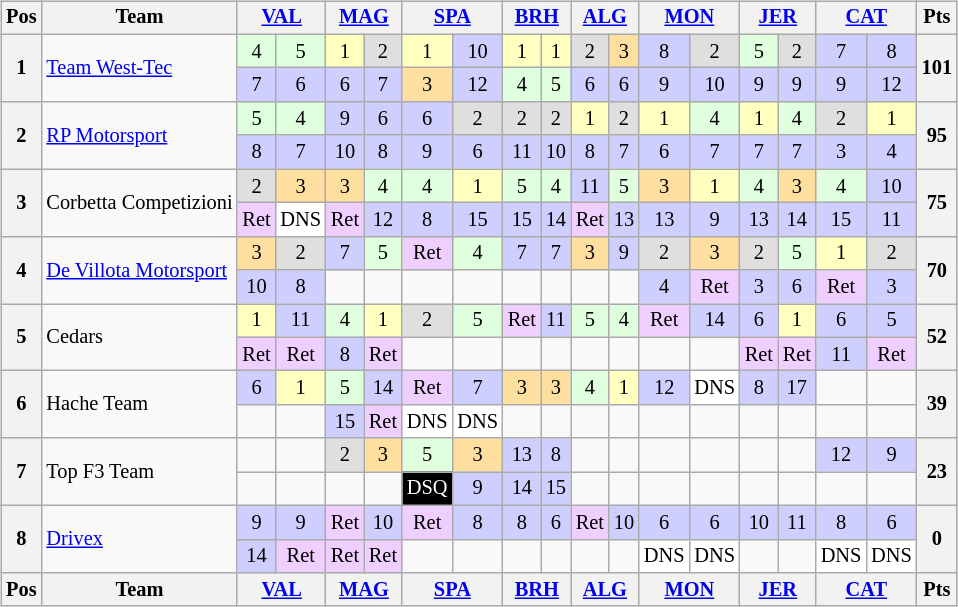<table>
<tr>
<td><br><table class="wikitable" style="font-size: 85%; text-align:center">
<tr valign="top">
<th valign="middle">Pos</th>
<th valign="middle">Team</th>
<th colspan=2><a href='#'>VAL</a><br></th>
<th colspan=2><a href='#'>MAG</a><br></th>
<th colspan=2><a href='#'>SPA</a><br></th>
<th colspan=2><a href='#'>BRH</a><br></th>
<th colspan=2><a href='#'>ALG</a><br></th>
<th colspan=2><a href='#'>MON</a><br></th>
<th colspan=2><a href='#'>JER</a><br></th>
<th colspan=2><a href='#'>CAT</a><br></th>
<th valign="middle">Pts</th>
</tr>
<tr>
<th rowspan="2">1</th>
<td rowspan="2" align=left> <a href='#'>Team West-Tec</a></td>
<td style="background:#DFFFDF;">4</td>
<td style="background:#DFFFDF;">5</td>
<td style="background:#FFFFBF;">1</td>
<td style="background:#DFDFDF;">2</td>
<td style="background:#FFFFBF;">1</td>
<td style="background:#CFCFFF;">10</td>
<td style="background:#FFFFBF;">1</td>
<td style="background:#FFFFBF;">1</td>
<td style="background:#DFDFDF;">2</td>
<td style="background:#FFDF9F;">3</td>
<td style="background:#CFCFFF;">8</td>
<td style="background:#DFDFDF;">2</td>
<td style="background:#DFFFDF;">5</td>
<td style="background:#DFDFDF;">2</td>
<td style="background:#CFCFFF;">7</td>
<td style="background:#CFCFFF;">8</td>
<th rowspan=2>101</th>
</tr>
<tr>
<td style="background:#CFCFFF;">7</td>
<td style="background:#CFCFFF;">6</td>
<td style="background:#CFCFFF;">6</td>
<td style="background:#CFCFFF;">7</td>
<td style="background:#FFDF9F;">3</td>
<td style="background:#CFCFFF;">12</td>
<td style="background:#DFFFDF;">4</td>
<td style="background:#DFFFDF;">5</td>
<td style="background:#CFCFFF;">6</td>
<td style="background:#CFCFFF;">6</td>
<td style="background:#CFCFFF;">9</td>
<td style="background:#CFCFFF;">10</td>
<td style="background:#CFCFFF;">9</td>
<td style="background:#CFCFFF;">9</td>
<td style="background:#CFCFFF;">9</td>
<td style="background:#CFCFFF;">12</td>
</tr>
<tr>
<th rowspan="2">2</th>
<td rowspan="2" align=left> <a href='#'>RP Motorsport</a></td>
<td style="background:#DFFFDF;">5</td>
<td style="background:#DFFFDF;">4</td>
<td style="background:#CFCFFF;">9</td>
<td style="background:#CFCFFF;">6</td>
<td style="background:#CFCFFF;">6</td>
<td style="background:#DFDFDF;">2</td>
<td style="background:#DFDFDF;">2</td>
<td style="background:#DFDFDF;">2</td>
<td style="background:#FFFFBF;">1</td>
<td style="background:#DFDFDF;">2</td>
<td style="background:#FFFFBF;">1</td>
<td style="background:#DFFFDF;">4</td>
<td style="background:#FFFFBF;">1</td>
<td style="background:#DFFFDF;">4</td>
<td style="background:#DFDFDF;">2</td>
<td style="background:#FFFFBF;">1</td>
<th rowspan=2>95</th>
</tr>
<tr>
<td style="background:#CFCFFF;">8</td>
<td style="background:#CFCFFF;">7</td>
<td style="background:#CFCFFF;">10</td>
<td style="background:#CFCFFF;">8</td>
<td style="background:#CFCFFF;">9</td>
<td style="background:#CFCFFF;">6</td>
<td style="background:#CFCFFF;">11</td>
<td style="background:#CFCFFF;">10</td>
<td style="background:#CFCFFF;">8</td>
<td style="background:#CFCFFF;">7</td>
<td style="background:#CFCFFF;">6</td>
<td style="background:#CFCFFF;">7</td>
<td style="background:#CFCFFF;">7</td>
<td style="background:#CFCFFF;">7</td>
<td style="background:#CFCFFF;">3</td>
<td style="background:#CFCFFF;">4</td>
</tr>
<tr>
<th rowspan="2">3</th>
<td rowspan="2" align=left nowrap> Corbetta Competizioni</td>
<td style="background:#DFDFDF;">2</td>
<td style="background:#FFDF9F;">3</td>
<td style="background:#FFDF9F;">3</td>
<td style="background:#DFFFDF;">4</td>
<td style="background:#DFFFDF;">4</td>
<td style="background:#FFFFBF;">1</td>
<td style="background:#DFFFDF;">5</td>
<td style="background:#DFFFDF;">4</td>
<td style="background:#CFCFFF;">11</td>
<td style="background:#DFFFDF;">5</td>
<td style="background:#FFDF9F;">3</td>
<td style="background:#FFFFBF;">1</td>
<td style="background:#DFFFDF;">4</td>
<td style="background:#FFDF9F;">3</td>
<td style="background:#DFFFDF;">4</td>
<td style="background:#CFCFFF;">10</td>
<th rowspan="2">75</th>
</tr>
<tr>
<td style="background:#EFCFFF;">Ret</td>
<td style="background:#FFFFFF;">DNS</td>
<td style="background:#EFCFFF;">Ret</td>
<td style="background:#CFCFFF;">12</td>
<td style="background:#CFCFFF;">8</td>
<td style="background:#CFCFFF;">15</td>
<td style="background:#CFCFFF;">15</td>
<td style="background:#CFCFFF;">14</td>
<td style="background:#EFCFFF;">Ret</td>
<td style="background:#CFCFFF;">13</td>
<td style="background:#CFCFFF;">13</td>
<td style="background:#CFCFFF;">9</td>
<td style="background:#CFCFFF;">13</td>
<td style="background:#CFCFFF;">14</td>
<td style="background:#CFCFFF;">15</td>
<td style="background:#CFCFFF;">11</td>
</tr>
<tr>
<th rowspan=2>4</th>
<td rowspan="2" align=left> <a href='#'>De Villota Motorsport</a></td>
<td style="background:#FFDF9F;">3</td>
<td style="background:#DFDFDF;">2</td>
<td style="background:#CFCFFF;">7</td>
<td style="background:#DFFFDF;">5</td>
<td style="background:#EFCFFF;">Ret</td>
<td style="background:#DFFFDF;">4</td>
<td style="background:#CFCFFF;">7</td>
<td style="background:#CFCFFF;">7</td>
<td style="background:#FFDF9F;">3</td>
<td style="background:#CFCFFF;">9</td>
<td style="background:#DFDFDF;">2</td>
<td style="background:#FFDF9F;">3</td>
<td style="background:#DFDFDF;">2</td>
<td style="background:#DFFFDF;">5</td>
<td style="background:#FFFFBF;">1</td>
<td style="background:#DFDFDF;">2</td>
<th rowspan="2">70</th>
</tr>
<tr>
<td style="background:#CFCFFF;">10</td>
<td style="background:#CFCFFF;">8</td>
<td></td>
<td></td>
<td></td>
<td></td>
<td></td>
<td></td>
<td></td>
<td></td>
<td style="background:#CFCFFF;">4</td>
<td style="background:#EFCFFF;">Ret</td>
<td style="background:#CFCFFF;">3</td>
<td style="background:#CFCFFF;">6</td>
<td style="background:#EFCFFF;">Ret</td>
<td style="background:#CFCFFF;">3</td>
</tr>
<tr>
<th rowspan="2">5</th>
<td rowspan="2" align=left> Cedars</td>
<td style="background:#FFFFBF;">1</td>
<td style="background:#CFCFFF;">11</td>
<td style="background:#DFFFDF;">4</td>
<td style="background:#FFFFBF;">1</td>
<td style="background:#DFDFDF;">2</td>
<td style="background:#DFFFDF;">5</td>
<td style="background:#EFCFFF;">Ret</td>
<td style="background:#CFCFFF;">11</td>
<td style="background:#DFFFDF;">5</td>
<td style="background:#DFFFDF;">4</td>
<td style="background:#EFCFFF;">Ret</td>
<td style="background:#CFCFFF;">14</td>
<td style="background:#CFCFFF;">6</td>
<td style="background:#FFFFBF;">1</td>
<td style="background:#CFCFFF;">6</td>
<td style="background:#CFCFFF;">5</td>
<th rowspan=2>52</th>
</tr>
<tr>
<td style="background:#EFCFFF;">Ret</td>
<td style="background:#EFCFFF;">Ret</td>
<td style="background:#CFCFFF;">8</td>
<td style="background:#EFCFFF;">Ret</td>
<td></td>
<td></td>
<td></td>
<td></td>
<td></td>
<td></td>
<td></td>
<td></td>
<td style="background:#EFCFFF;">Ret</td>
<td style="background:#EFCFFF;">Ret</td>
<td style="background:#CFCFFF;">11</td>
<td style="background:#EFCFFF;">Ret</td>
</tr>
<tr>
<th rowspan=2>6</th>
<td align=left rowspan=2> Hache Team</td>
<td style="background:#CFCFFF;">6</td>
<td style="background:#FFFFBF;">1</td>
<td style="background:#DFFFDF;">5</td>
<td style="background:#CFCFFF;">14</td>
<td style="background:#EFCFFF;">Ret</td>
<td style="background:#CFCFFF;">7</td>
<td style="background:#FFDF9F;">3</td>
<td style="background:#FFDF9F;">3</td>
<td style="background:#DFFFDF;">4</td>
<td style="background:#FFFFBF;">1</td>
<td style="background:#CFCFFF;">12</td>
<td style="background:#FFFFFF;">DNS</td>
<td style="background:#CFCFFF;">8</td>
<td style="background:#CFCFFF;">17</td>
<td></td>
<td></td>
<th rowspan=2>39</th>
</tr>
<tr>
<td></td>
<td></td>
<td style="background:#CFCFFF;">15</td>
<td style="background:#EFCFFF;">Ret</td>
<td style="background:#FFFFFF;">DNS</td>
<td style="background:#FFFFFF;">DNS</td>
<td></td>
<td></td>
<td></td>
<td></td>
<td></td>
<td></td>
<td></td>
<td></td>
<td></td>
<td></td>
</tr>
<tr>
<th rowspan="2">7</th>
<td align=left rowspan=2> Top F3 Team</td>
<td></td>
<td></td>
<td style="background:#DFDFDF;">2</td>
<td style="background:#FFDF9F;">3</td>
<td style="background:#DFFFDF;">5</td>
<td style="background:#FFDF9F;">3</td>
<td style="background:#CFCFFF;">13</td>
<td style="background:#CFCFFF;">8</td>
<td></td>
<td></td>
<td></td>
<td></td>
<td></td>
<td></td>
<td style="background:#CFCFFF;">12</td>
<td style="background:#CFCFFF;">9</td>
<th rowspan=2>23</th>
</tr>
<tr>
<td></td>
<td></td>
<td></td>
<td></td>
<td style="background:#000000; color:white">DSQ</td>
<td style="background:#CFCFFF;">9</td>
<td style="background:#CFCFFF;">14</td>
<td style="background:#CFCFFF;">15</td>
<td></td>
<td></td>
<td></td>
<td></td>
<td></td>
<td></td>
<td></td>
<td></td>
</tr>
<tr>
<th rowspan=2>8</th>
<td align=left rowspan=2> <a href='#'>Drivex</a></td>
<td style="background:#CFCFFF;">9</td>
<td style="background:#CFCFFF;">9</td>
<td style="background:#EFCFFF;">Ret</td>
<td style="background:#CFCFFF;">10</td>
<td style="background:#EFCFFF;">Ret</td>
<td style="background:#CFCFFF;">8</td>
<td style="background:#CFCFFF;">8</td>
<td style="background:#CFCFFF;">6</td>
<td style="background:#EFCFFF;">Ret</td>
<td style="background:#CFCFFF;">10</td>
<td style="background:#CFCFFF;">6</td>
<td style="background:#CFCFFF;">6</td>
<td style="background:#CFCFFF;">10</td>
<td style="background:#CFCFFF;">11</td>
<td style="background:#CFCFFF;">8</td>
<td style="background:#CFCFFF;">6</td>
<th rowspan=2>0</th>
</tr>
<tr>
<td style="background:#CFCFFF;">14</td>
<td style="background:#EFCFFF;">Ret</td>
<td style="background:#EFCFFF;">Ret</td>
<td style="background:#EFCFFF;">Ret</td>
<td></td>
<td></td>
<td></td>
<td></td>
<td></td>
<td></td>
<td style="background:#FFFFFF;">DNS</td>
<td style="background:#FFFFFF;">DNS</td>
<td></td>
<td></td>
<td style="background:#FFFFFF;">DNS</td>
<td style="background:#FFFFFF;">DNS</td>
</tr>
<tr>
<th valign="middle">Pos</th>
<th valign="middle">Team</th>
<th colspan=2><a href='#'>VAL</a><br></th>
<th colspan=2><a href='#'>MAG</a><br></th>
<th colspan=2><a href='#'>SPA</a><br></th>
<th colspan=2><a href='#'>BRH</a><br></th>
<th colspan=2><a href='#'>ALG</a><br></th>
<th colspan=2><a href='#'>MON</a><br></th>
<th colspan=2><a href='#'>JER</a><br></th>
<th colspan=2><a href='#'>CAT</a><br></th>
<th valign="middle">Pts</th>
</tr>
</table>
</td>
<td valign="top"><br></td>
</tr>
</table>
